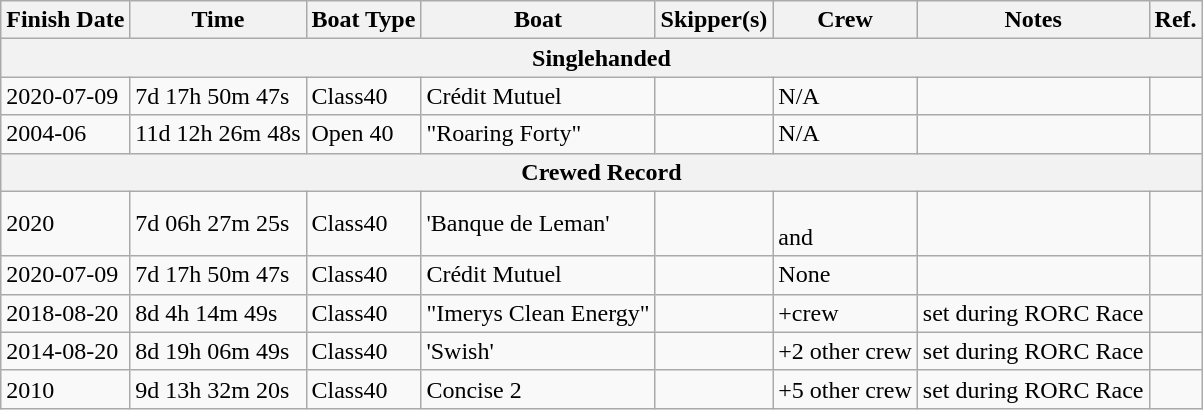<table class="wikitable alternance">
<tr>
<th>Finish Date</th>
<th>Time</th>
<th>Boat Type</th>
<th>Boat</th>
<th>Skipper(s)</th>
<th>Crew</th>
<th>Notes</th>
<th>Ref.</th>
</tr>
<tr>
<th colspan=8>Singlehanded</th>
</tr>
<tr>
<td>2020-07-09</td>
<td>7d 17h 50m 47s</td>
<td>Class40</td>
<td>Crédit Mutuel</td>
<td></td>
<td>N/A</td>
<td></td>
<td></td>
</tr>
<tr>
<td>2004-06</td>
<td>11d 12h 26m 48s</td>
<td>Open 40</td>
<td>"Roaring Forty"</td>
<td></td>
<td>N/A</td>
<td></td>
<td></td>
</tr>
<tr>
<th colspan=8>Crewed Record</th>
</tr>
<tr>
<td>2020</td>
<td>7d 06h 27m 25s</td>
<td>Class40</td>
<td>'Banque de Leman'</td>
<td></td>
<td> <br>and </td>
<td></td>
<td></td>
</tr>
<tr>
<td>2020-07-09</td>
<td>7d 17h 50m 47s</td>
<td>Class40</td>
<td>Crédit Mutuel</td>
<td></td>
<td>None</td>
<td></td>
<td></td>
</tr>
<tr>
<td>2018-08-20</td>
<td>8d 4h 14m 49s</td>
<td>Class40</td>
<td>"Imerys Clean Energy"</td>
<td></td>
<td>+crew</td>
<td>set during RORC Race</td>
<td></td>
</tr>
<tr>
<td>2014-08-20</td>
<td>8d 19h 06m 49s</td>
<td>Class40</td>
<td>'Swish'</td>
<td></td>
<td>+2 other crew</td>
<td>set during RORC Race</td>
<td></td>
</tr>
<tr>
<td>2010</td>
<td>9d 13h 32m 20s</td>
<td>Class40</td>
<td>Concise 2</td>
<td></td>
<td>+5 other crew</td>
<td>set during RORC Race</td>
<td></td>
</tr>
</table>
